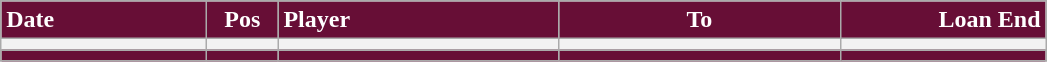<table class="wikitable">
<tr>
<th style="background:#670E36; color:#ffffff; text-align:left; width:130px">Date</th>
<th style="background:#670E36; color:#ffffff; text-align:center; width:40px">Pos</th>
<th style="background:#670E36; color:#ffffff; text-align:left; width:180px">Player</th>
<th style="background:#670E36; color:#ffffff; text-align:center; width:180px">To</th>
<th style="background:#670E36; color:#ffffff; text-align:right; width:130px">Loan End</th>
</tr>
<tr>
<th></th>
<th></th>
<th></th>
<th></th>
<th></th>
</tr>
<tr>
</tr>
<tr>
<th style="background:#670E36;"></th>
<th style="background:#670E36;"></th>
<th style="background:#670E36;"></th>
<th style="background:#670E36;"></th>
<th style="background:#670E36;"></th>
</tr>
</table>
